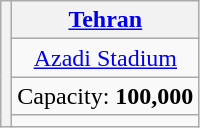<table class="wikitable" style="text-align:center">
<tr>
<th rowspan=4></th>
<th><a href='#'>Tehran</a></th>
</tr>
<tr>
<td><a href='#'>Azadi Stadium</a></td>
</tr>
<tr>
<td>Capacity: <strong>100,000</strong></td>
</tr>
<tr>
<td></td>
</tr>
</table>
